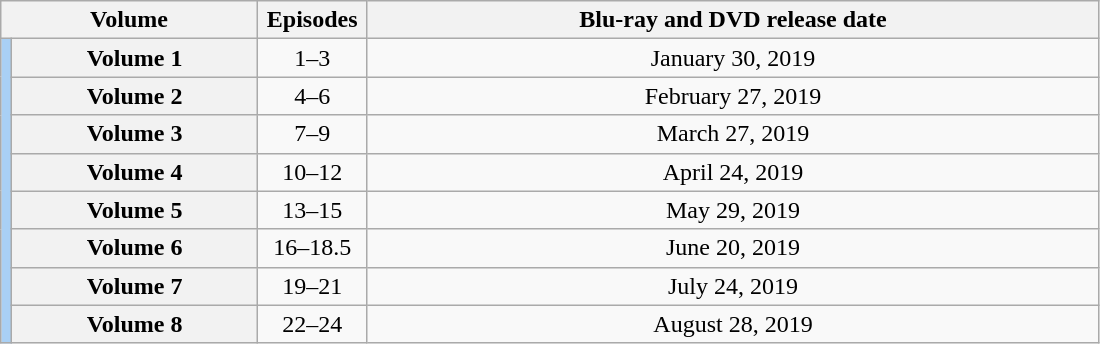<table class="wikitable" style="text-align: center; width: 58%;">
<tr>
<th scope="column" colspan="2">Volume</th>
<th scope="column" width="10%">Episodes</th>
<th scope="column">Blu-ray and DVD release date</th>
</tr>
<tr>
<td rowspan="13" width="1%" style="background: #A9D0F5;"></td>
<th scope="row">Volume 1</th>
<td>1–3</td>
<td>January 30, 2019</td>
</tr>
<tr>
<th scope="row">Volume 2</th>
<td>4–6</td>
<td>February 27, 2019</td>
</tr>
<tr>
<th scope="row">Volume 3</th>
<td>7–9</td>
<td>March 27, 2019</td>
</tr>
<tr>
<th scope="row">Volume 4</th>
<td>10–12</td>
<td>April 24, 2019</td>
</tr>
<tr>
<th scope="row">Volume 5</th>
<td>13–15</td>
<td>May 29, 2019</td>
</tr>
<tr>
<th scope="row">Volume 6</th>
<td>16–18.5</td>
<td>June 20, 2019</td>
</tr>
<tr>
<th scope="row">Volume 7</th>
<td>19–21</td>
<td>July 24, 2019</td>
</tr>
<tr>
<th scope="row">Volume 8</th>
<td>22–24</td>
<td>August 28, 2019</td>
</tr>
</table>
